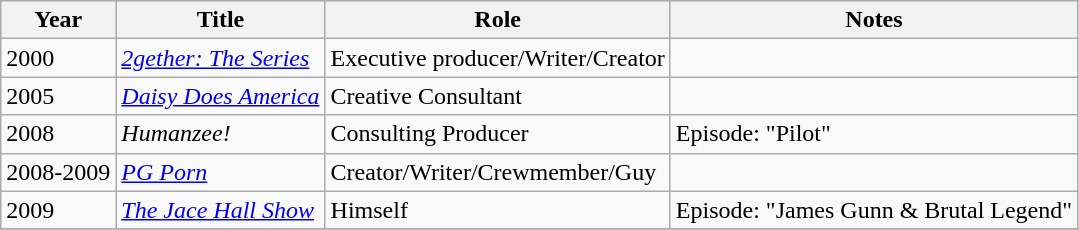<table class="wikitable sortable">
<tr>
<th>Year</th>
<th>Title</th>
<th>Role</th>
<th class="unsortable">Notes</th>
</tr>
<tr>
<td>2000</td>
<td><em><a href='#'>2gether: The Series</a></em></td>
<td>Executive producer/Writer/Creator</td>
<td></td>
</tr>
<tr>
<td>2005</td>
<td><em><a href='#'>Daisy Does America</a></em></td>
<td>Creative Consultant</td>
<td></td>
</tr>
<tr>
<td>2008</td>
<td><em>Humanzee!</em></td>
<td>Consulting Producer</td>
<td>Episode: "Pilot"</td>
</tr>
<tr>
<td>2008-2009</td>
<td><em><a href='#'>PG Porn</a></em></td>
<td>Creator/Writer/Crewmember/Guy</td>
<td></td>
</tr>
<tr>
<td>2009</td>
<td><em><a href='#'>The Jace Hall Show</a></em></td>
<td>Himself</td>
<td>Episode: "James Gunn & Brutal Legend"</td>
</tr>
<tr>
</tr>
</table>
